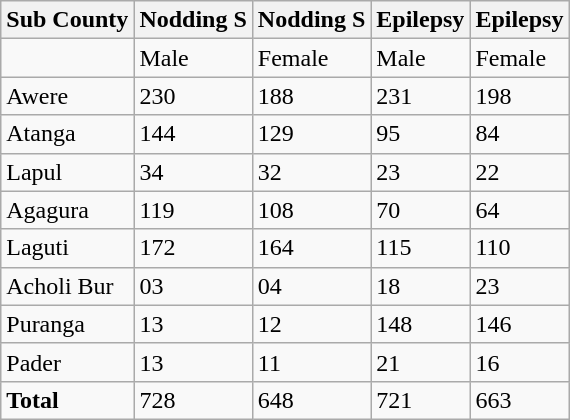<table class="wikitable">
<tr>
<th><strong>Sub County</strong></th>
<th>Nodding S</th>
<th>Nodding S</th>
<th>Epilepsy</th>
<th>Epilepsy</th>
</tr>
<tr>
<td></td>
<td>Male</td>
<td>Female</td>
<td>Male</td>
<td>Female</td>
</tr>
<tr>
<td>Awere</td>
<td>230</td>
<td>188</td>
<td>231</td>
<td>198</td>
</tr>
<tr>
<td>Atanga</td>
<td>144</td>
<td>129</td>
<td>95</td>
<td>84</td>
</tr>
<tr>
<td>Lapul</td>
<td>34</td>
<td>32</td>
<td>23</td>
<td>22</td>
</tr>
<tr>
<td>Agagura</td>
<td>119</td>
<td>108</td>
<td>70</td>
<td>64</td>
</tr>
<tr>
<td>Laguti</td>
<td>172</td>
<td>164</td>
<td>115</td>
<td>110</td>
</tr>
<tr>
<td>Acholi Bur</td>
<td>03</td>
<td>04</td>
<td>18</td>
<td>23</td>
</tr>
<tr>
<td>Puranga</td>
<td>13</td>
<td>12</td>
<td>148</td>
<td>146</td>
</tr>
<tr>
<td>Pader</td>
<td>13</td>
<td>11</td>
<td>21</td>
<td>16</td>
</tr>
<tr>
<td><strong>Total</strong></td>
<td>728</td>
<td>648</td>
<td>721</td>
<td>663</td>
</tr>
</table>
